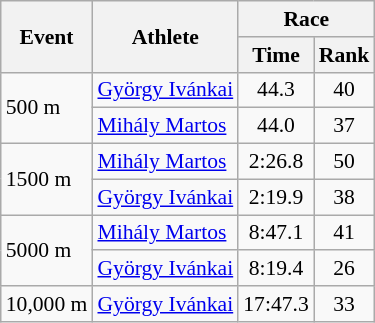<table class="wikitable" border="1" style="font-size:90%">
<tr>
<th rowspan=2>Event</th>
<th rowspan=2>Athlete</th>
<th colspan=2>Race</th>
</tr>
<tr>
<th>Time</th>
<th>Rank</th>
</tr>
<tr>
<td rowspan=2>500 m</td>
<td><a href='#'>György Ivánkai</a></td>
<td align=center>44.3</td>
<td align=center>40</td>
</tr>
<tr>
<td><a href='#'>Mihály Martos</a></td>
<td align=center>44.0</td>
<td align=center>37</td>
</tr>
<tr>
<td rowspan=2>1500 m</td>
<td><a href='#'>Mihály Martos</a></td>
<td align=center>2:26.8</td>
<td align=center>50</td>
</tr>
<tr>
<td><a href='#'>György Ivánkai</a></td>
<td align=center>2:19.9</td>
<td align=center>38</td>
</tr>
<tr>
<td rowspan=2>5000 m</td>
<td><a href='#'>Mihály Martos</a></td>
<td align=center>8:47.1</td>
<td align=center>41</td>
</tr>
<tr>
<td><a href='#'>György Ivánkai</a></td>
<td align=center>8:19.4</td>
<td align=center>26</td>
</tr>
<tr>
<td>10,000 m</td>
<td><a href='#'>György Ivánkai</a></td>
<td align=center>17:47.3</td>
<td align=center>33</td>
</tr>
</table>
